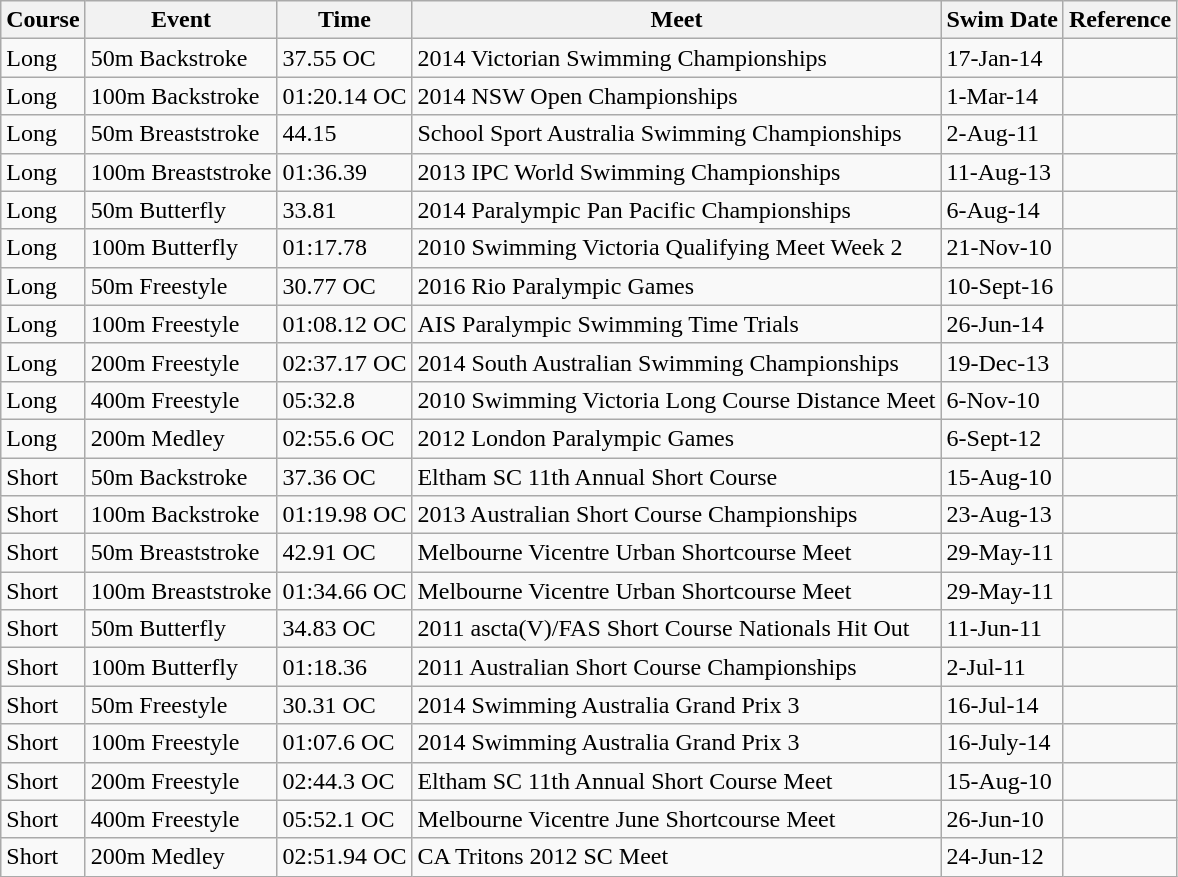<table class="wikitable sortable">
<tr>
<th>Course</th>
<th>Event</th>
<th>Time</th>
<th>Meet</th>
<th>Swim Date</th>
<th>Reference</th>
</tr>
<tr>
<td>Long</td>
<td>50m Backstroke</td>
<td>37.55 OC</td>
<td>2014 Victorian Swimming Championships</td>
<td>17-Jan-14</td>
<td></td>
</tr>
<tr>
<td>Long</td>
<td>100m Backstroke</td>
<td>01:20.14 OC</td>
<td>2014 NSW Open Championships</td>
<td>1-Mar-14</td>
<td></td>
</tr>
<tr>
<td>Long</td>
<td>50m Breaststroke</td>
<td>44.15</td>
<td>School Sport Australia Swimming Championships</td>
<td>2-Aug-11</td>
<td></td>
</tr>
<tr>
<td>Long</td>
<td>100m Breaststroke</td>
<td>01:36.39</td>
<td>2013 IPC World Swimming Championships</td>
<td>11-Aug-13</td>
<td></td>
</tr>
<tr>
<td>Long</td>
<td>50m Butterfly</td>
<td>33.81</td>
<td>2014 Paralympic Pan Pacific Championships</td>
<td>6-Aug-14</td>
<td></td>
</tr>
<tr>
<td>Long</td>
<td>100m Butterfly</td>
<td>01:17.78</td>
<td>2010 Swimming Victoria Qualifying Meet Week 2</td>
<td>21-Nov-10</td>
<td></td>
</tr>
<tr>
<td>Long</td>
<td>50m Freestyle</td>
<td>30.77 OC</td>
<td>2016 Rio Paralympic Games</td>
<td>10-Sept-16</td>
<td></td>
</tr>
<tr>
<td>Long</td>
<td>100m Freestyle</td>
<td>01:08.12 OC</td>
<td>AIS Paralympic Swimming Time Trials</td>
<td>26-Jun-14</td>
<td></td>
</tr>
<tr>
<td>Long</td>
<td>200m Freestyle</td>
<td>02:37.17 OC</td>
<td>2014 South Australian Swimming Championships</td>
<td>19-Dec-13</td>
<td></td>
</tr>
<tr>
<td>Long</td>
<td>400m Freestyle</td>
<td>05:32.8</td>
<td>2010 Swimming Victoria Long Course Distance Meet</td>
<td>6-Nov-10</td>
<td></td>
</tr>
<tr>
<td>Long</td>
<td>200m Medley</td>
<td>02:55.6 OC</td>
<td>2012 London Paralympic Games</td>
<td>6-Sept-12</td>
<td></td>
</tr>
<tr>
<td>Short</td>
<td>50m Backstroke</td>
<td>37.36 OC</td>
<td>Eltham SC 11th Annual Short Course</td>
<td>15-Aug-10</td>
<td></td>
</tr>
<tr>
<td>Short</td>
<td>100m Backstroke</td>
<td>01:19.98 OC</td>
<td>2013 Australian Short Course Championships</td>
<td>23-Aug-13</td>
<td></td>
</tr>
<tr>
<td>Short</td>
<td>50m Breaststroke</td>
<td>42.91 OC</td>
<td>Melbourne Vicentre Urban Shortcourse Meet</td>
<td>29-May-11</td>
<td></td>
</tr>
<tr>
<td>Short</td>
<td>100m Breaststroke</td>
<td>01:34.66 OC</td>
<td>Melbourne Vicentre Urban Shortcourse Meet</td>
<td>29-May-11</td>
<td></td>
</tr>
<tr>
<td>Short</td>
<td>50m Butterfly</td>
<td>34.83 OC</td>
<td>2011 ascta(V)/FAS Short Course Nationals Hit Out</td>
<td>11-Jun-11</td>
<td></td>
</tr>
<tr>
<td>Short</td>
<td>100m Butterfly</td>
<td>01:18.36</td>
<td>2011 Australian Short Course Championships</td>
<td>2-Jul-11</td>
<td></td>
</tr>
<tr>
<td>Short</td>
<td>50m Freestyle</td>
<td>30.31 OC</td>
<td>2014 Swimming Australia Grand Prix 3</td>
<td>16-Jul-14</td>
<td></td>
</tr>
<tr>
<td>Short</td>
<td>100m Freestyle</td>
<td>01:07.6 OC</td>
<td>2014 Swimming Australia Grand Prix 3</td>
<td>16-July-14</td>
<td></td>
</tr>
<tr>
<td>Short</td>
<td>200m Freestyle</td>
<td>02:44.3 OC</td>
<td>Eltham SC 11th Annual Short Course Meet</td>
<td>15-Aug-10</td>
<td></td>
</tr>
<tr>
<td>Short</td>
<td>400m Freestyle</td>
<td>05:52.1 OC</td>
<td>Melbourne Vicentre June Shortcourse Meet</td>
<td>26-Jun-10</td>
<td></td>
</tr>
<tr>
<td>Short</td>
<td>200m Medley</td>
<td>02:51.94 OC</td>
<td>CA Tritons 2012 SC Meet</td>
<td>24-Jun-12</td>
<td></td>
</tr>
</table>
